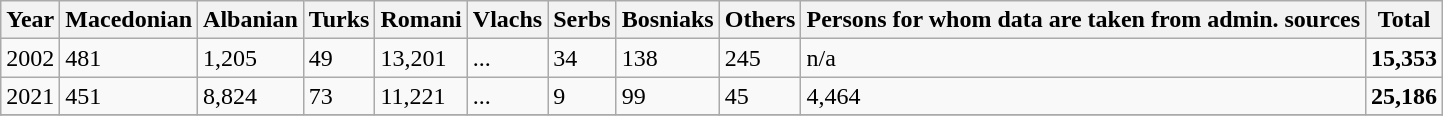<table class="wikitable">
<tr>
<th>Year</th>
<th>Macedonian</th>
<th>Albanian</th>
<th>Turks</th>
<th>Romani</th>
<th>Vlachs</th>
<th>Serbs</th>
<th>Bosniaks</th>
<th><abbr>Others</abbr></th>
<th>Persons for whom data are taken from admin. sources</th>
<th>Total</th>
</tr>
<tr>
<td>2002</td>
<td>481</td>
<td>1,205</td>
<td>49</td>
<td>13,201</td>
<td>...</td>
<td>34</td>
<td>138</td>
<td>245</td>
<td>n/a</td>
<td><strong>15,353</strong></td>
</tr>
<tr>
<td>2021</td>
<td>451</td>
<td>8,824</td>
<td>73</td>
<td>11,221</td>
<td>...</td>
<td>9</td>
<td>99</td>
<td>45</td>
<td>4,464</td>
<td><strong>25,186</strong></td>
</tr>
<tr>
</tr>
</table>
